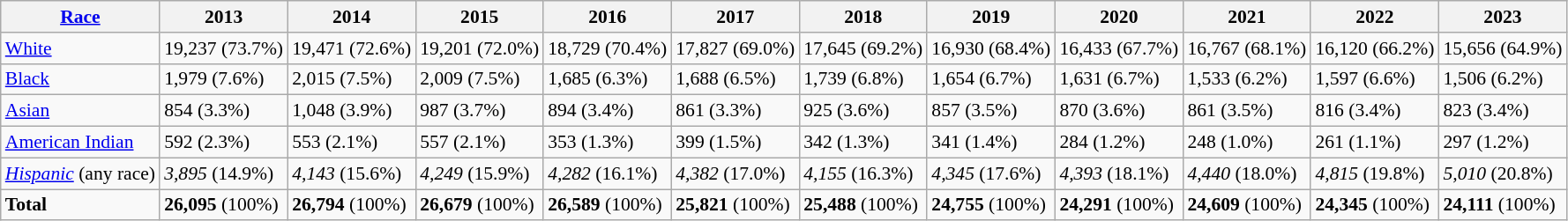<table class="wikitable" style="font-size: 90%;">
<tr>
<th><a href='#'>Race</a></th>
<th>2013</th>
<th>2014</th>
<th>2015</th>
<th>2016</th>
<th>2017</th>
<th>2018</th>
<th>2019</th>
<th>2020</th>
<th>2021</th>
<th>2022</th>
<th>2023</th>
</tr>
<tr>
<td><a href='#'>White</a></td>
<td>19,237 (73.7%)</td>
<td>19,471 (72.6%)</td>
<td>19,201 (72.0%)</td>
<td>18,729 (70.4%)</td>
<td>17,827 (69.0%)</td>
<td>17,645 (69.2%)</td>
<td>16,930 (68.4%)</td>
<td>16,433 (67.7%)</td>
<td>16,767 (68.1%)</td>
<td>16,120 (66.2%)</td>
<td>15,656 (64.9%)</td>
</tr>
<tr>
<td><a href='#'>Black</a></td>
<td>1,979 (7.6%)</td>
<td>2,015 (7.5%)</td>
<td>2,009 (7.5%)</td>
<td>1,685 (6.3%)</td>
<td>1,688 (6.5%)</td>
<td>1,739 (6.8%)</td>
<td>1,654 (6.7%)</td>
<td>1,631 (6.7%)</td>
<td>1,533 (6.2%)</td>
<td>1,597 (6.6%)</td>
<td>1,506 (6.2%)</td>
</tr>
<tr>
<td><a href='#'>Asian</a></td>
<td>854 (3.3%)</td>
<td>1,048 (3.9%)</td>
<td>987 (3.7%)</td>
<td>894 (3.4%)</td>
<td>861 (3.3%)</td>
<td>925 (3.6%)</td>
<td>857 (3.5%)</td>
<td>870 (3.6%)</td>
<td>861 (3.5%)</td>
<td>816 (3.4%)</td>
<td>823 (3.4%)</td>
</tr>
<tr>
<td><a href='#'>American Indian</a></td>
<td>592 (2.3%)</td>
<td>553 (2.1%)</td>
<td>557 (2.1%)</td>
<td>353 (1.3%)</td>
<td>399 (1.5%)</td>
<td>342 (1.3%)</td>
<td>341 (1.4%)</td>
<td>284 (1.2%)</td>
<td>248 (1.0%)</td>
<td>261 (1.1%)</td>
<td>297 (1.2%)</td>
</tr>
<tr>
<td><em><a href='#'>Hispanic</a></em> (any race)</td>
<td><em>3,895</em> (14.9%)</td>
<td><em>4,143</em> (15.6%)</td>
<td><em>4,249</em> (15.9%)</td>
<td><em>4,282</em> (16.1%)</td>
<td><em>4,382</em> (17.0%)</td>
<td><em>4,155</em> (16.3%)</td>
<td><em>4,345</em> (17.6%)</td>
<td><em>4,393</em> (18.1%)</td>
<td><em>4,440</em> (18.0%)</td>
<td><em>4,815</em> (19.8%)</td>
<td><em>5,010</em> (20.8%)</td>
</tr>
<tr>
<td><strong>Total</strong></td>
<td><strong>26,095</strong> (100%)</td>
<td><strong>26,794</strong> (100%)</td>
<td><strong>26,679</strong> (100%)</td>
<td><strong>26,589</strong> (100%)</td>
<td><strong>25,821</strong> (100%)</td>
<td><strong>25,488</strong> (100%)</td>
<td><strong>24,755</strong> (100%)</td>
<td><strong>24,291</strong> (100%)</td>
<td><strong>24,609</strong> (100%)</td>
<td><strong>24,345</strong> (100%)</td>
<td><strong>24,111</strong> (100%)</td>
</tr>
</table>
